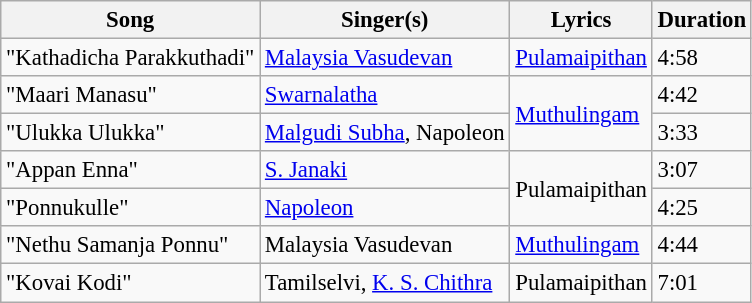<table class="wikitable" style="font-size:95%;">
<tr>
<th>Song</th>
<th>Singer(s)</th>
<th>Lyrics</th>
<th>Duration</th>
</tr>
<tr>
<td>"Kathadicha Parakkuthadi"</td>
<td><a href='#'>Malaysia Vasudevan</a></td>
<td><a href='#'>Pulamaipithan</a></td>
<td>4:58</td>
</tr>
<tr>
<td>"Maari Manasu"</td>
<td><a href='#'>Swarnalatha</a></td>
<td rowspan=2><a href='#'>Muthulingam</a></td>
<td>4:42</td>
</tr>
<tr>
<td>"Ulukka Ulukka"</td>
<td><a href='#'>Malgudi Subha</a>, Napoleon</td>
<td>3:33</td>
</tr>
<tr>
<td>"Appan Enna"</td>
<td><a href='#'>S. Janaki</a></td>
<td rowspan=2>Pulamaipithan</td>
<td>3:07</td>
</tr>
<tr>
<td>"Ponnukulle"</td>
<td><a href='#'>Napoleon</a></td>
<td>4:25</td>
</tr>
<tr>
<td>"Nethu Samanja Ponnu"</td>
<td>Malaysia Vasudevan</td>
<td><a href='#'>Muthulingam</a></td>
<td>4:44</td>
</tr>
<tr>
<td>"Kovai Kodi"</td>
<td>Tamilselvi, <a href='#'>K. S. Chithra</a></td>
<td>Pulamaipithan</td>
<td>7:01</td>
</tr>
</table>
